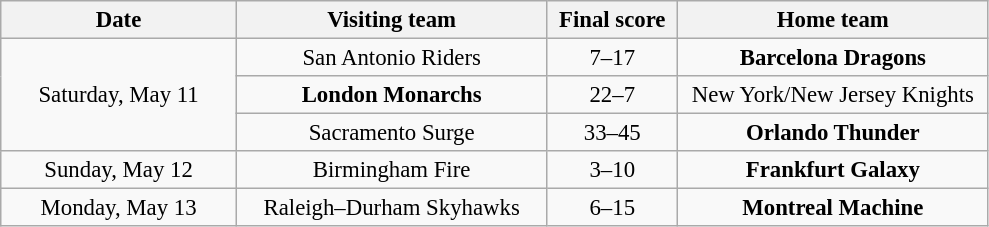<table class="wikitable" style="font-size:95%; text-align:center">
<tr>
<th width="150">Date</th>
<th width="200">Visiting team</th>
<th width="80">Final score</th>
<th width="200">Home team</th>
</tr>
<tr>
<td rowspan="3">Saturday, May 11</td>
<td>San Antonio Riders</td>
<td>7–17</td>
<td><strong>Barcelona Dragons</strong></td>
</tr>
<tr>
<td><strong>London Monarchs</strong></td>
<td>22–7</td>
<td>New York/New Jersey Knights</td>
</tr>
<tr>
<td>Sacramento Surge</td>
<td>33–45</td>
<td><strong>Orlando Thunder</strong></td>
</tr>
<tr>
<td>Sunday, May 12</td>
<td>Birmingham Fire</td>
<td>3–10</td>
<td><strong>Frankfurt Galaxy</strong></td>
</tr>
<tr>
<td>Monday, May 13</td>
<td>Raleigh–Durham Skyhawks</td>
<td>6–15</td>
<td><strong>Montreal Machine</strong></td>
</tr>
</table>
